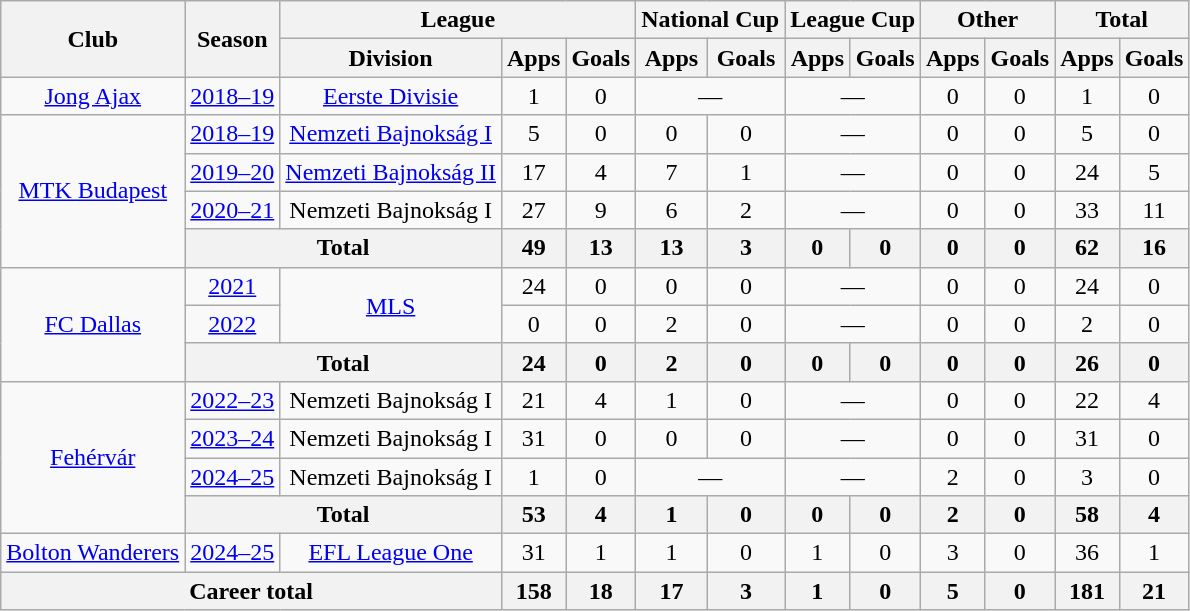<table class="wikitable" style="text-align:center">
<tr>
<th rowspan="2">Club</th>
<th rowspan="2">Season</th>
<th colspan="3">League</th>
<th colspan="2">National Cup</th>
<th colspan="2">League Cup</th>
<th colspan="2">Other</th>
<th colspan="2">Total</th>
</tr>
<tr>
<th>Division</th>
<th>Apps</th>
<th>Goals</th>
<th>Apps</th>
<th>Goals</th>
<th>Apps</th>
<th>Goals</th>
<th>Apps</th>
<th>Goals</th>
<th>Apps</th>
<th>Goals</th>
</tr>
<tr>
<td><a href='#'>Jong Ajax</a></td>
<td><a href='#'>2018–19</a></td>
<td><a href='#'>Eerste Divisie</a></td>
<td>1</td>
<td>0</td>
<td colspan="2">—</td>
<td colspan="2">—</td>
<td>0</td>
<td>0</td>
<td>1</td>
<td>0</td>
</tr>
<tr>
<td rowspan="4"><a href='#'>MTK Budapest</a></td>
<td><a href='#'>2018–19</a></td>
<td><a href='#'>Nemzeti Bajnokság I</a></td>
<td>5</td>
<td>0</td>
<td>0</td>
<td>0</td>
<td colspan="2">—</td>
<td>0</td>
<td>0</td>
<td>5</td>
<td>0</td>
</tr>
<tr>
<td><a href='#'>2019–20</a></td>
<td><a href='#'>Nemzeti Bajnokság II</a></td>
<td>17</td>
<td>4</td>
<td>7</td>
<td>1</td>
<td colspan="2">—</td>
<td>0</td>
<td>0</td>
<td>24</td>
<td>5</td>
</tr>
<tr>
<td><a href='#'>2020–21</a></td>
<td>Nemzeti Bajnokság I</td>
<td>27</td>
<td>9</td>
<td>6</td>
<td>2</td>
<td colspan="2">—</td>
<td>0</td>
<td>0</td>
<td>33</td>
<td>11</td>
</tr>
<tr>
<th colspan="2">Total</th>
<th>49</th>
<th>13</th>
<th>13</th>
<th>3</th>
<th>0</th>
<th>0</th>
<th>0</th>
<th>0</th>
<th>62</th>
<th>16</th>
</tr>
<tr>
<td rowspan="3"><a href='#'>FC Dallas</a></td>
<td><a href='#'>2021</a></td>
<td rowspan="2"><a href='#'>MLS</a></td>
<td>24</td>
<td>0</td>
<td>0</td>
<td>0</td>
<td colspan="2">—</td>
<td>0</td>
<td>0</td>
<td>24</td>
<td>0</td>
</tr>
<tr>
<td><a href='#'>2022</a></td>
<td>0</td>
<td>0</td>
<td>2</td>
<td>0</td>
<td colspan="2">—</td>
<td>0</td>
<td>0</td>
<td>2</td>
<td>0</td>
</tr>
<tr>
<th colspan="2">Total</th>
<th>24</th>
<th>0</th>
<th>2</th>
<th>0</th>
<th>0</th>
<th>0</th>
<th>0</th>
<th>0</th>
<th>26</th>
<th>0</th>
</tr>
<tr>
<td rowspan="4"><a href='#'>Fehérvár</a></td>
<td><a href='#'>2022–23</a></td>
<td>Nemzeti Bajnokság I</td>
<td>21</td>
<td>4</td>
<td>1</td>
<td>0</td>
<td colspan="2">—</td>
<td>0</td>
<td>0</td>
<td>22</td>
<td>4</td>
</tr>
<tr>
<td><a href='#'>2023–24</a></td>
<td>Nemzeti Bajnokság I</td>
<td>31</td>
<td>0</td>
<td>0</td>
<td>0</td>
<td colspan="2">—</td>
<td>0</td>
<td>0</td>
<td>31</td>
<td>0</td>
</tr>
<tr>
<td><a href='#'>2024–25</a></td>
<td>Nemzeti Bajnokság I</td>
<td>1</td>
<td>0</td>
<td colspan="2">—</td>
<td colspan="2">—</td>
<td>2</td>
<td>0</td>
<td>3</td>
<td>0</td>
</tr>
<tr>
<th colspan="2">Total</th>
<th>53</th>
<th>4</th>
<th>1</th>
<th>0</th>
<th>0</th>
<th>0</th>
<th>2</th>
<th>0</th>
<th>58</th>
<th>4</th>
</tr>
<tr>
<td><a href='#'>Bolton Wanderers</a></td>
<td><a href='#'>2024–25</a></td>
<td><a href='#'>EFL League One</a></td>
<td>31</td>
<td>1</td>
<td>1</td>
<td>0</td>
<td>1</td>
<td>0</td>
<td>3</td>
<td>0</td>
<td>36</td>
<td>1</td>
</tr>
<tr>
<th colspan="3">Career total</th>
<th>158</th>
<th>18</th>
<th>17</th>
<th>3</th>
<th>1</th>
<th>0</th>
<th>5</th>
<th>0</th>
<th>181</th>
<th>21</th>
</tr>
</table>
